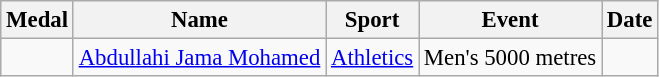<table class="wikitable sortable" style="font-size:95%">
<tr>
<th>Medal</th>
<th>Name</th>
<th>Sport</th>
<th>Event</th>
<th>Date</th>
</tr>
<tr>
<td></td>
<td><a href='#'>Abdullahi Jama Mohamed</a></td>
<td><a href='#'>Athletics</a></td>
<td>Men's 5000 metres</td>
<td></td>
</tr>
</table>
